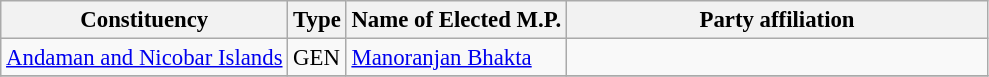<table class="wikitable" style="font-size:95%;">
<tr>
<th>Constituency</th>
<th>Type</th>
<th>Name of Elected M.P.</th>
<th colspan="2" style="width:18em">Party affiliation</th>
</tr>
<tr>
<td><a href='#'>Andaman and Nicobar Islands</a></td>
<td>GEN</td>
<td><a href='#'>Manoranjan Bhakta</a></td>
<td></td>
</tr>
<tr>
</tr>
</table>
